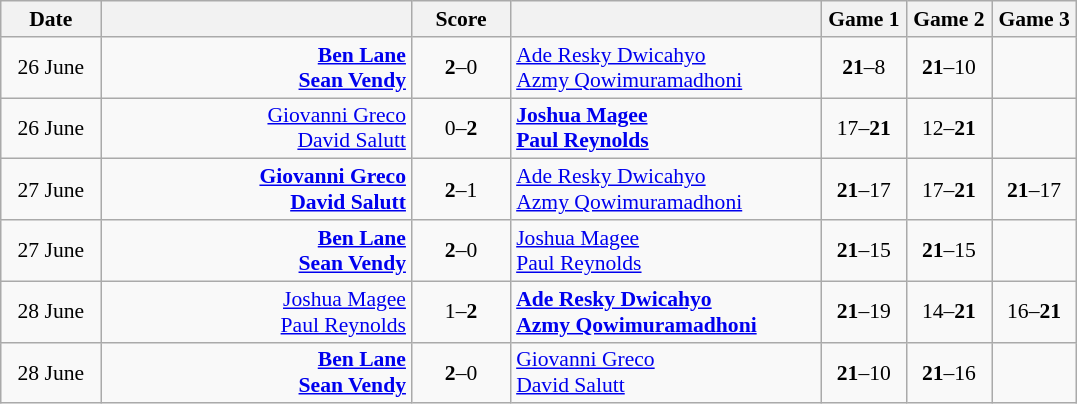<table class="wikitable" style="text-align: center; font-size:90% ">
<tr>
<th width="60">Date</th>
<th align="right" width="200"></th>
<th width="60">Score</th>
<th align="left" width="200"></th>
<th width="50">Game 1</th>
<th width="50">Game 2</th>
<th width="50">Game 3</th>
</tr>
<tr>
<td>26 June</td>
<td align="right"><strong><a href='#'>Ben Lane</a> <br><a href='#'>Sean Vendy</a> </strong></td>
<td align="center"><strong>2</strong>–0</td>
<td align="left"> <a href='#'>Ade Resky Dwicahyo</a><br> <a href='#'>Azmy Qowimuramadhoni</a></td>
<td><strong>21</strong>–8</td>
<td><strong>21</strong>–10</td>
<td></td>
</tr>
<tr>
<td>26 June</td>
<td align="right"><a href='#'>Giovanni Greco</a> <br><a href='#'>David Salutt</a> </td>
<td align="center">0–<strong>2</strong></td>
<td align="left"><strong> <a href='#'>Joshua Magee</a><br> <a href='#'>Paul Reynolds</a></strong></td>
<td>17–<strong>21</strong></td>
<td>12–<strong>21</strong></td>
<td></td>
</tr>
<tr>
<td>27 June</td>
<td align="right"><strong><a href='#'>Giovanni Greco</a> <br><a href='#'>David Salutt</a> </strong></td>
<td align="center"><strong>2</strong>–1</td>
<td align="left"> <a href='#'>Ade Resky Dwicahyo</a><br> <a href='#'>Azmy Qowimuramadhoni</a></td>
<td><strong>21</strong>–17</td>
<td>17–<strong>21</strong></td>
<td><strong>21</strong>–17</td>
</tr>
<tr>
<td>27 June</td>
<td align="right"><strong><a href='#'>Ben Lane</a> <br><a href='#'>Sean Vendy</a> </strong></td>
<td align="center"><strong>2</strong>–0</td>
<td align="left"> <a href='#'>Joshua Magee</a><br> <a href='#'>Paul Reynolds</a></td>
<td><strong>21</strong>–15</td>
<td><strong>21</strong>–15</td>
<td></td>
</tr>
<tr>
<td>28 June</td>
<td align="right"><a href='#'>Joshua Magee</a> <br><a href='#'>Paul Reynolds</a> </td>
<td align="center">1–<strong>2</strong></td>
<td align="left"> <strong><a href='#'>Ade Resky Dwicahyo</a></strong><br> <strong><a href='#'>Azmy Qowimuramadhoni</a></strong></td>
<td><strong>21</strong>–19</td>
<td>14–<strong>21</strong></td>
<td>16–<strong>21</strong></td>
</tr>
<tr>
<td>28 June</td>
<td align="right"><strong><a href='#'>Ben Lane</a></strong> <br><strong><a href='#'>Sean Vendy</a></strong> </td>
<td align="center"><strong>2</strong>–0</td>
<td align="left"> <a href='#'>Giovanni Greco</a><br> <a href='#'>David Salutt</a></td>
<td><strong>21</strong>–10</td>
<td><strong>21</strong>–16</td>
<td></td>
</tr>
</table>
